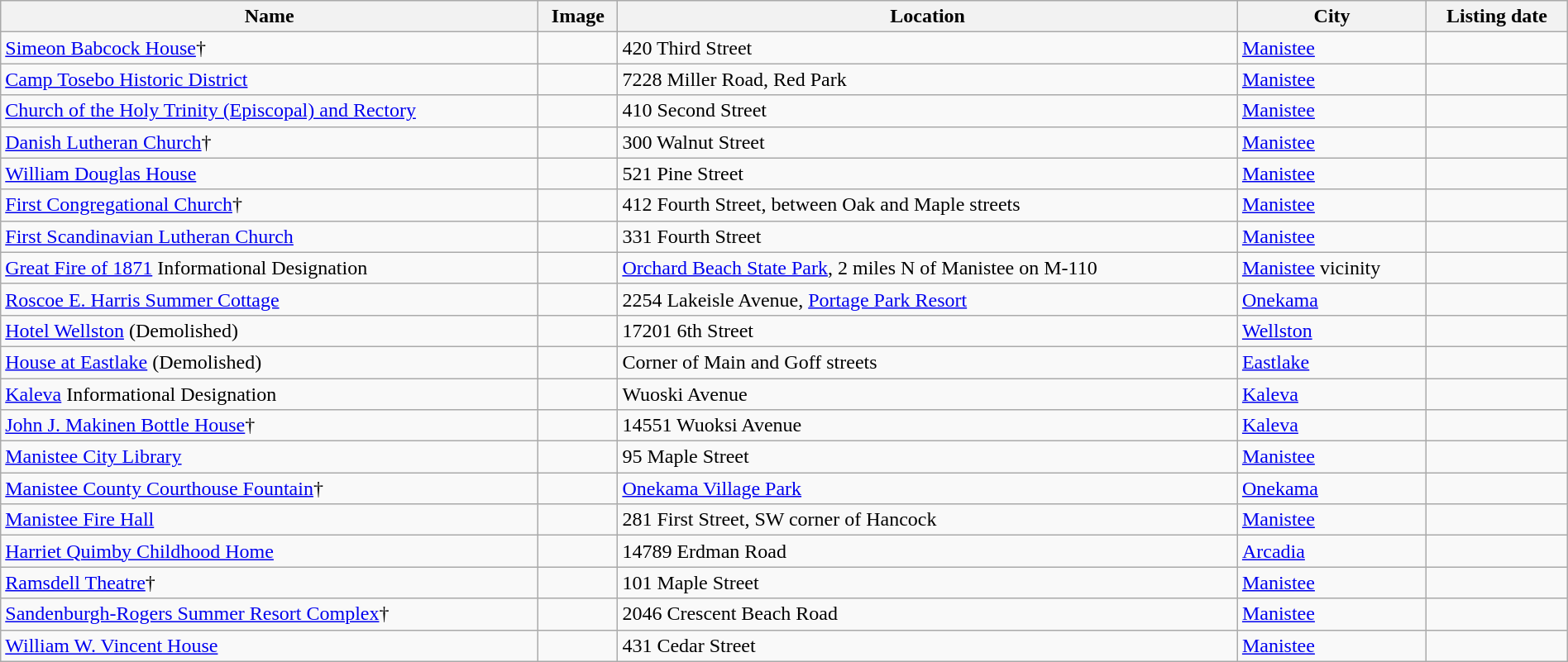<table class="wikitable sortable" style="width:100%">
<tr>
<th>Name</th>
<th>Image</th>
<th>Location</th>
<th>City</th>
<th>Listing date</th>
</tr>
<tr>
<td><a href='#'>Simeon Babcock House</a>†</td>
<td></td>
<td>420 Third Street</td>
<td><a href='#'>Manistee</a></td>
<td></td>
</tr>
<tr>
<td><a href='#'>Camp Tosebo Historic District</a></td>
<td></td>
<td>7228 Miller Road, Red Park</td>
<td><a href='#'>Manistee</a></td>
<td></td>
</tr>
<tr>
<td><a href='#'>Church of the Holy Trinity (Episcopal) and Rectory</a></td>
<td></td>
<td>410 Second Street</td>
<td><a href='#'>Manistee</a></td>
<td></td>
</tr>
<tr>
<td><a href='#'>Danish Lutheran Church</a>†</td>
<td></td>
<td>300 Walnut Street</td>
<td><a href='#'>Manistee</a></td>
<td></td>
</tr>
<tr>
<td><a href='#'>William Douglas House</a></td>
<td></td>
<td>521 Pine Street</td>
<td><a href='#'>Manistee</a></td>
<td></td>
</tr>
<tr>
<td><a href='#'>First Congregational Church</a>†</td>
<td></td>
<td>412 Fourth Street, between Oak and Maple streets</td>
<td><a href='#'>Manistee</a></td>
<td></td>
</tr>
<tr>
<td><a href='#'>First Scandinavian Lutheran Church</a></td>
<td></td>
<td>331 Fourth Street</td>
<td><a href='#'>Manistee</a></td>
<td></td>
</tr>
<tr>
<td><a href='#'>Great Fire of 1871</a> Informational Designation</td>
<td></td>
<td><a href='#'>Orchard Beach State Park</a>, 2 miles N of Manistee on M-110</td>
<td><a href='#'>Manistee</a> vicinity</td>
<td></td>
</tr>
<tr>
<td><a href='#'>Roscoe E. Harris Summer Cottage</a></td>
<td></td>
<td>2254 Lakeisle Avenue, <a href='#'>Portage Park Resort</a></td>
<td><a href='#'>Onekama</a></td>
<td></td>
</tr>
<tr>
<td><a href='#'>Hotel Wellston</a> (Demolished)</td>
<td></td>
<td>17201 6th Street</td>
<td><a href='#'>Wellston</a></td>
<td></td>
</tr>
<tr>
<td><a href='#'>House at Eastlake</a> (Demolished)</td>
<td></td>
<td>Corner of Main and Goff streets</td>
<td><a href='#'>Eastlake</a></td>
<td></td>
</tr>
<tr>
<td><a href='#'>Kaleva</a> Informational Designation</td>
<td></td>
<td>Wuoski Avenue</td>
<td><a href='#'>Kaleva</a></td>
<td></td>
</tr>
<tr>
<td><a href='#'>John J. Makinen Bottle House</a>†</td>
<td></td>
<td>14551 Wuoksi Avenue</td>
<td><a href='#'>Kaleva</a></td>
<td></td>
</tr>
<tr>
<td><a href='#'>Manistee City Library</a></td>
<td></td>
<td>95 Maple Street</td>
<td><a href='#'>Manistee</a></td>
<td></td>
</tr>
<tr>
<td><a href='#'>Manistee County Courthouse Fountain</a>†</td>
<td></td>
<td><a href='#'>Onekama Village Park</a></td>
<td><a href='#'>Onekama</a></td>
<td></td>
</tr>
<tr>
<td><a href='#'>Manistee Fire Hall</a></td>
<td></td>
<td>281 First Street, SW corner of Hancock</td>
<td><a href='#'>Manistee</a></td>
<td></td>
</tr>
<tr>
<td><a href='#'>Harriet Quimby Childhood Home</a></td>
<td></td>
<td>14789 Erdman Road</td>
<td><a href='#'>Arcadia</a></td>
<td></td>
</tr>
<tr>
<td><a href='#'>Ramsdell Theatre</a>†</td>
<td></td>
<td>101 Maple Street</td>
<td><a href='#'>Manistee</a></td>
<td></td>
</tr>
<tr>
<td><a href='#'>Sandenburgh-Rogers Summer Resort Complex</a>†</td>
<td></td>
<td>2046 Crescent Beach Road</td>
<td><a href='#'>Manistee</a></td>
<td></td>
</tr>
<tr>
<td><a href='#'>William W. Vincent House</a></td>
<td></td>
<td>431 Cedar Street</td>
<td><a href='#'>Manistee</a></td>
<td></td>
</tr>
</table>
